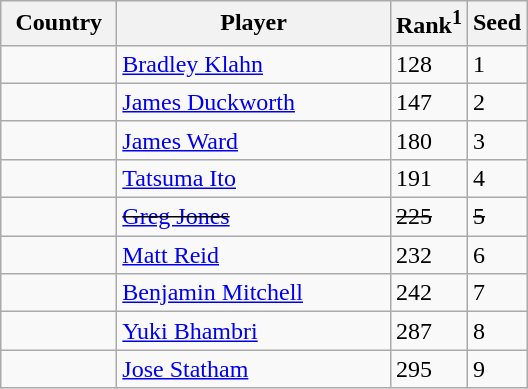<table class="sortable wikitable">
<tr>
<th width="70">Country</th>
<th width="175">Player</th>
<th>Rank<sup>1</sup></th>
<th>Seed</th>
</tr>
<tr>
<td></td>
<td><a href='#'>Bradley Klahn</a></td>
<td>128</td>
<td>1</td>
</tr>
<tr>
<td></td>
<td><a href='#'>James Duckworth</a></td>
<td>147</td>
<td>2</td>
</tr>
<tr>
<td></td>
<td><a href='#'>James Ward</a></td>
<td>180</td>
<td>3</td>
</tr>
<tr>
<td></td>
<td><a href='#'>Tatsuma Ito</a></td>
<td>191</td>
<td>4</td>
</tr>
<tr>
<td><s></s></td>
<td><s><a href='#'>Greg Jones</a></s></td>
<td><s>225</s></td>
<td><s>5</s></td>
</tr>
<tr>
<td></td>
<td><a href='#'>Matt Reid</a></td>
<td>232</td>
<td>6</td>
</tr>
<tr>
<td></td>
<td><a href='#'>Benjamin Mitchell</a></td>
<td>242</td>
<td>7</td>
</tr>
<tr>
<td></td>
<td><a href='#'>Yuki Bhambri</a></td>
<td>287</td>
<td>8</td>
</tr>
<tr>
<td></td>
<td><a href='#'>Jose Statham</a></td>
<td>295</td>
<td>9</td>
</tr>
</table>
